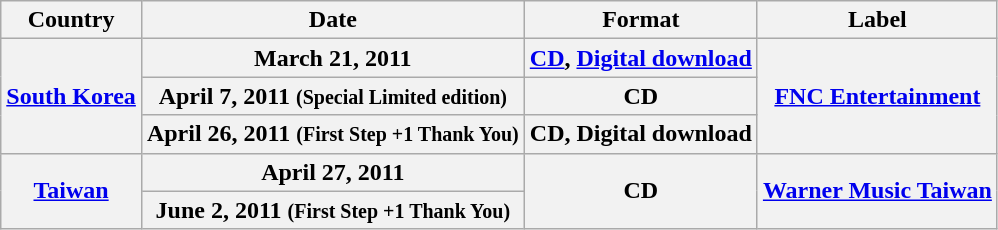<table class="wikitable plainrowheaders">
<tr>
<th scope="col">Country</th>
<th>Date</th>
<th>Format</th>
<th>Label</th>
</tr>
<tr>
<th scope="row" rowspan="3"><a href='#'>South Korea</a></th>
<th scope="row" rowspan="1">March 21, 2011</th>
<th scope="row" rowspan="1"><a href='#'>CD</a>, <a href='#'>Digital download</a></th>
<th scope="row" rowspan="3"><a href='#'>FNC Entertainment</a></th>
</tr>
<tr>
<th scope="row" rowspan="1">April 7, 2011 <small>(Special Limited edition)</small></th>
<th scope="row" rowspan="1">CD</th>
</tr>
<tr>
<th scope="row" rowspan="1">April 26, 2011 <small>(First Step +1 Thank You)</small></th>
<th scope="row" rowspan="1">CD, Digital download</th>
</tr>
<tr>
<th scope="row" rowspan="2"><a href='#'>Taiwan</a></th>
<th scope="row" rowspan="1">April 27, 2011</th>
<th scope="row" rowspan="2">CD</th>
<th scope="row" rowspan="2"><a href='#'>Warner Music Taiwan</a></th>
</tr>
<tr>
<th scope="row" rowspan="1">June 2, 2011 <small>(First Step +1 Thank You)</small></th>
</tr>
</table>
